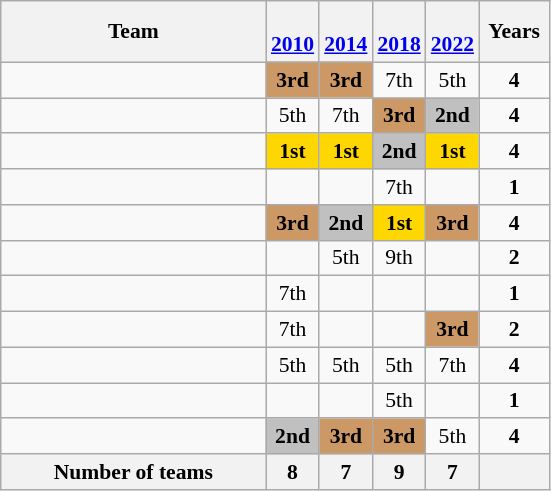<table class="wikitable" style="text-align:center; font-size:90%">
<tr>
<th width=170>Team</th>
<th width=25><br><a href='#'>2010</a></th>
<th width=25><br><a href='#'>2014</a></th>
<th width=25><br><a href='#'>2018</a></th>
<th width=25><br><a href='#'>2022</a></th>
<th width=40>Years</th>
</tr>
<tr>
<td align=left></td>
<td bgcolor=cc9966><strong>3rd</strong></td>
<td bgcolor=cc9966><strong>3rd</strong></td>
<td>7th</td>
<td>5th</td>
<td><strong>4</strong></td>
</tr>
<tr>
<td align=left></td>
<td>5th</td>
<td>7th</td>
<td bgcolor=cc9966><strong>3rd</strong></td>
<td bgcolor=silver><strong>2nd</strong></td>
<td><strong>4</strong></td>
</tr>
<tr>
<td align=left></td>
<td bgcolor=gold><strong>1st</strong></td>
<td bgcolor=gold><strong>1st</strong></td>
<td bgcolor=silver><strong>2nd</strong></td>
<td bgcolor=gold><strong>1st</strong></td>
<td><strong>4</strong></td>
</tr>
<tr>
<td align=left></td>
<td></td>
<td></td>
<td>7th</td>
<td></td>
<td><strong>1</strong></td>
</tr>
<tr>
<td align=left></td>
<td bgcolor=cc9966><strong>3rd</strong></td>
<td bgcolor=silver><strong>2nd</strong></td>
<td bgcolor=gold><strong>1st</strong></td>
<td bgcolor=cc9966><strong>3rd</strong></td>
<td><strong>4</strong></td>
</tr>
<tr>
<td align=left></td>
<td></td>
<td>5th</td>
<td>9th</td>
<td></td>
<td><strong>2</strong></td>
</tr>
<tr>
<td align=left></td>
<td>7th</td>
<td></td>
<td></td>
<td></td>
<td><strong>1</strong></td>
</tr>
<tr>
<td align=left></td>
<td>7th</td>
<td></td>
<td></td>
<td bgcolor=cc9966><strong>3rd</strong></td>
<td><strong>2</strong></td>
</tr>
<tr>
<td align=left></td>
<td>5th</td>
<td>5th</td>
<td>5th</td>
<td>7th</td>
<td><strong>4</strong></td>
</tr>
<tr>
<td align=left></td>
<td></td>
<td></td>
<td>5th</td>
<td></td>
<td><strong>1</strong></td>
</tr>
<tr>
<td align=left></td>
<td bgcolor=silver><strong>2nd</strong></td>
<td bgcolor=cc9966><strong>3rd</strong></td>
<td bgcolor=cc9966><strong>3rd</strong></td>
<td>5th</td>
<td><strong>4</strong></td>
</tr>
<tr>
<th>Number of teams</th>
<th>8</th>
<th>7</th>
<th>9</th>
<th>7</th>
<th></th>
</tr>
</table>
